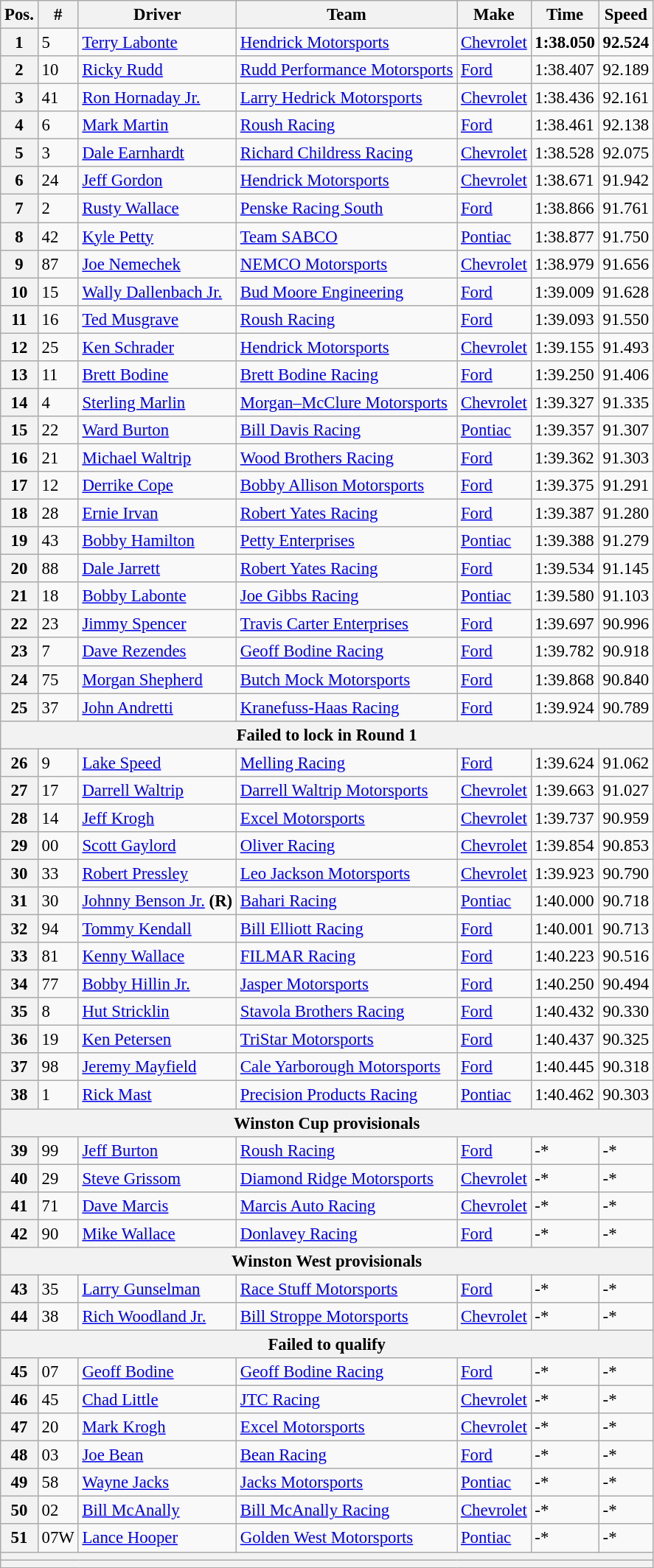<table class="wikitable" style="font-size:95%">
<tr>
<th>Pos.</th>
<th>#</th>
<th>Driver</th>
<th>Team</th>
<th>Make</th>
<th>Time</th>
<th>Speed</th>
</tr>
<tr>
<th>1</th>
<td>5</td>
<td><a href='#'>Terry Labonte</a></td>
<td><a href='#'>Hendrick Motorsports</a></td>
<td><a href='#'>Chevrolet</a></td>
<td><strong>1:38.050</strong></td>
<td><strong>92.524</strong></td>
</tr>
<tr>
<th>2</th>
<td>10</td>
<td><a href='#'>Ricky Rudd</a></td>
<td><a href='#'>Rudd Performance Motorsports</a></td>
<td><a href='#'>Ford</a></td>
<td>1:38.407</td>
<td>92.189</td>
</tr>
<tr>
<th>3</th>
<td>41</td>
<td><a href='#'>Ron Hornaday Jr.</a></td>
<td><a href='#'>Larry Hedrick Motorsports</a></td>
<td><a href='#'>Chevrolet</a></td>
<td>1:38.436</td>
<td>92.161</td>
</tr>
<tr>
<th>4</th>
<td>6</td>
<td><a href='#'>Mark Martin</a></td>
<td><a href='#'>Roush Racing</a></td>
<td><a href='#'>Ford</a></td>
<td>1:38.461</td>
<td>92.138</td>
</tr>
<tr>
<th>5</th>
<td>3</td>
<td><a href='#'>Dale Earnhardt</a></td>
<td><a href='#'>Richard Childress Racing</a></td>
<td><a href='#'>Chevrolet</a></td>
<td>1:38.528</td>
<td>92.075</td>
</tr>
<tr>
<th>6</th>
<td>24</td>
<td><a href='#'>Jeff Gordon</a></td>
<td><a href='#'>Hendrick Motorsports</a></td>
<td><a href='#'>Chevrolet</a></td>
<td>1:38.671</td>
<td>91.942</td>
</tr>
<tr>
<th>7</th>
<td>2</td>
<td><a href='#'>Rusty Wallace</a></td>
<td><a href='#'>Penske Racing South</a></td>
<td><a href='#'>Ford</a></td>
<td>1:38.866</td>
<td>91.761</td>
</tr>
<tr>
<th>8</th>
<td>42</td>
<td><a href='#'>Kyle Petty</a></td>
<td><a href='#'>Team SABCO</a></td>
<td><a href='#'>Pontiac</a></td>
<td>1:38.877</td>
<td>91.750</td>
</tr>
<tr>
<th>9</th>
<td>87</td>
<td><a href='#'>Joe Nemechek</a></td>
<td><a href='#'>NEMCO Motorsports</a></td>
<td><a href='#'>Chevrolet</a></td>
<td>1:38.979</td>
<td>91.656</td>
</tr>
<tr>
<th>10</th>
<td>15</td>
<td><a href='#'>Wally Dallenbach Jr.</a></td>
<td><a href='#'>Bud Moore Engineering</a></td>
<td><a href='#'>Ford</a></td>
<td>1:39.009</td>
<td>91.628</td>
</tr>
<tr>
<th>11</th>
<td>16</td>
<td><a href='#'>Ted Musgrave</a></td>
<td><a href='#'>Roush Racing</a></td>
<td><a href='#'>Ford</a></td>
<td>1:39.093</td>
<td>91.550</td>
</tr>
<tr>
<th>12</th>
<td>25</td>
<td><a href='#'>Ken Schrader</a></td>
<td><a href='#'>Hendrick Motorsports</a></td>
<td><a href='#'>Chevrolet</a></td>
<td>1:39.155</td>
<td>91.493</td>
</tr>
<tr>
<th>13</th>
<td>11</td>
<td><a href='#'>Brett Bodine</a></td>
<td><a href='#'>Brett Bodine Racing</a></td>
<td><a href='#'>Ford</a></td>
<td>1:39.250</td>
<td>91.406</td>
</tr>
<tr>
<th>14</th>
<td>4</td>
<td><a href='#'>Sterling Marlin</a></td>
<td><a href='#'>Morgan–McClure Motorsports</a></td>
<td><a href='#'>Chevrolet</a></td>
<td>1:39.327</td>
<td>91.335</td>
</tr>
<tr>
<th>15</th>
<td>22</td>
<td><a href='#'>Ward Burton</a></td>
<td><a href='#'>Bill Davis Racing</a></td>
<td><a href='#'>Pontiac</a></td>
<td>1:39.357</td>
<td>91.307</td>
</tr>
<tr>
<th>16</th>
<td>21</td>
<td><a href='#'>Michael Waltrip</a></td>
<td><a href='#'>Wood Brothers Racing</a></td>
<td><a href='#'>Ford</a></td>
<td>1:39.362</td>
<td>91.303</td>
</tr>
<tr>
<th>17</th>
<td>12</td>
<td><a href='#'>Derrike Cope</a></td>
<td><a href='#'>Bobby Allison Motorsports</a></td>
<td><a href='#'>Ford</a></td>
<td>1:39.375</td>
<td>91.291</td>
</tr>
<tr>
<th>18</th>
<td>28</td>
<td><a href='#'>Ernie Irvan</a></td>
<td><a href='#'>Robert Yates Racing</a></td>
<td><a href='#'>Ford</a></td>
<td>1:39.387</td>
<td>91.280</td>
</tr>
<tr>
<th>19</th>
<td>43</td>
<td><a href='#'>Bobby Hamilton</a></td>
<td><a href='#'>Petty Enterprises</a></td>
<td><a href='#'>Pontiac</a></td>
<td>1:39.388</td>
<td>91.279</td>
</tr>
<tr>
<th>20</th>
<td>88</td>
<td><a href='#'>Dale Jarrett</a></td>
<td><a href='#'>Robert Yates Racing</a></td>
<td><a href='#'>Ford</a></td>
<td>1:39.534</td>
<td>91.145</td>
</tr>
<tr>
<th>21</th>
<td>18</td>
<td><a href='#'>Bobby Labonte</a></td>
<td><a href='#'>Joe Gibbs Racing</a></td>
<td><a href='#'>Pontiac</a></td>
<td>1:39.580</td>
<td>91.103</td>
</tr>
<tr>
<th>22</th>
<td>23</td>
<td><a href='#'>Jimmy Spencer</a></td>
<td><a href='#'>Travis Carter Enterprises</a></td>
<td><a href='#'>Ford</a></td>
<td>1:39.697</td>
<td>90.996</td>
</tr>
<tr>
<th>23</th>
<td>7</td>
<td><a href='#'>Dave Rezendes</a></td>
<td><a href='#'>Geoff Bodine Racing</a></td>
<td><a href='#'>Ford</a></td>
<td>1:39.782</td>
<td>90.918</td>
</tr>
<tr>
<th>24</th>
<td>75</td>
<td><a href='#'>Morgan Shepherd</a></td>
<td><a href='#'>Butch Mock Motorsports</a></td>
<td><a href='#'>Ford</a></td>
<td>1:39.868</td>
<td>90.840</td>
</tr>
<tr>
<th>25</th>
<td>37</td>
<td><a href='#'>John Andretti</a></td>
<td><a href='#'>Kranefuss-Haas Racing</a></td>
<td><a href='#'>Ford</a></td>
<td>1:39.924</td>
<td>90.789</td>
</tr>
<tr>
<th colspan="7">Failed to lock in Round 1</th>
</tr>
<tr>
<th>26</th>
<td>9</td>
<td><a href='#'>Lake Speed</a></td>
<td><a href='#'>Melling Racing</a></td>
<td><a href='#'>Ford</a></td>
<td>1:39.624</td>
<td>91.062</td>
</tr>
<tr>
<th>27</th>
<td>17</td>
<td><a href='#'>Darrell Waltrip</a></td>
<td><a href='#'>Darrell Waltrip Motorsports</a></td>
<td><a href='#'>Chevrolet</a></td>
<td>1:39.663</td>
<td>91.027</td>
</tr>
<tr>
<th>28</th>
<td>14</td>
<td><a href='#'>Jeff Krogh</a></td>
<td><a href='#'>Excel Motorsports</a></td>
<td><a href='#'>Chevrolet</a></td>
<td>1:39.737</td>
<td>90.959</td>
</tr>
<tr>
<th>29</th>
<td>00</td>
<td><a href='#'>Scott Gaylord</a></td>
<td><a href='#'>Oliver Racing</a></td>
<td><a href='#'>Chevrolet</a></td>
<td>1:39.854</td>
<td>90.853</td>
</tr>
<tr>
<th>30</th>
<td>33</td>
<td><a href='#'>Robert Pressley</a></td>
<td><a href='#'>Leo Jackson Motorsports</a></td>
<td><a href='#'>Chevrolet</a></td>
<td>1:39.923</td>
<td>90.790</td>
</tr>
<tr>
<th>31</th>
<td>30</td>
<td><a href='#'>Johnny Benson Jr.</a> <strong>(R)</strong></td>
<td><a href='#'>Bahari Racing</a></td>
<td><a href='#'>Pontiac</a></td>
<td>1:40.000</td>
<td>90.718</td>
</tr>
<tr>
<th>32</th>
<td>94</td>
<td><a href='#'>Tommy Kendall</a></td>
<td><a href='#'>Bill Elliott Racing</a></td>
<td><a href='#'>Ford</a></td>
<td>1:40.001</td>
<td>90.713</td>
</tr>
<tr>
<th>33</th>
<td>81</td>
<td><a href='#'>Kenny Wallace</a></td>
<td><a href='#'>FILMAR Racing</a></td>
<td><a href='#'>Ford</a></td>
<td>1:40.223</td>
<td>90.516</td>
</tr>
<tr>
<th>34</th>
<td>77</td>
<td><a href='#'>Bobby Hillin Jr.</a></td>
<td><a href='#'>Jasper Motorsports</a></td>
<td><a href='#'>Ford</a></td>
<td>1:40.250</td>
<td>90.494</td>
</tr>
<tr>
<th>35</th>
<td>8</td>
<td><a href='#'>Hut Stricklin</a></td>
<td><a href='#'>Stavola Brothers Racing</a></td>
<td><a href='#'>Ford</a></td>
<td>1:40.432</td>
<td>90.330</td>
</tr>
<tr>
<th>36</th>
<td>19</td>
<td><a href='#'>Ken Petersen</a></td>
<td><a href='#'>TriStar Motorsports</a></td>
<td><a href='#'>Ford</a></td>
<td>1:40.437</td>
<td>90.325</td>
</tr>
<tr>
<th>37</th>
<td>98</td>
<td><a href='#'>Jeremy Mayfield</a></td>
<td><a href='#'>Cale Yarborough Motorsports</a></td>
<td><a href='#'>Ford</a></td>
<td>1:40.445</td>
<td>90.318</td>
</tr>
<tr>
<th>38</th>
<td>1</td>
<td><a href='#'>Rick Mast</a></td>
<td><a href='#'>Precision Products Racing</a></td>
<td><a href='#'>Pontiac</a></td>
<td>1:40.462</td>
<td>90.303</td>
</tr>
<tr>
<th colspan="7">Winston Cup provisionals</th>
</tr>
<tr>
<th>39</th>
<td>99</td>
<td><a href='#'>Jeff Burton</a></td>
<td><a href='#'>Roush Racing</a></td>
<td><a href='#'>Ford</a></td>
<td>-*</td>
<td>-*</td>
</tr>
<tr>
<th>40</th>
<td>29</td>
<td><a href='#'>Steve Grissom</a></td>
<td><a href='#'>Diamond Ridge Motorsports</a></td>
<td><a href='#'>Chevrolet</a></td>
<td>-*</td>
<td>-*</td>
</tr>
<tr>
<th>41</th>
<td>71</td>
<td><a href='#'>Dave Marcis</a></td>
<td><a href='#'>Marcis Auto Racing</a></td>
<td><a href='#'>Chevrolet</a></td>
<td>-*</td>
<td>-*</td>
</tr>
<tr>
<th>42</th>
<td>90</td>
<td><a href='#'>Mike Wallace</a></td>
<td><a href='#'>Donlavey Racing</a></td>
<td><a href='#'>Ford</a></td>
<td>-*</td>
<td>-*</td>
</tr>
<tr>
<th colspan="7">Winston West provisionals</th>
</tr>
<tr>
<th>43</th>
<td>35</td>
<td><a href='#'>Larry Gunselman</a></td>
<td><a href='#'>Race Stuff Motorsports</a></td>
<td><a href='#'>Ford</a></td>
<td>-*</td>
<td>-*</td>
</tr>
<tr>
<th>44</th>
<td>38</td>
<td><a href='#'>Rich Woodland Jr.</a></td>
<td><a href='#'>Bill Stroppe Motorsports</a></td>
<td><a href='#'>Chevrolet</a></td>
<td>-*</td>
<td>-*</td>
</tr>
<tr>
<th colspan="7">Failed to qualify</th>
</tr>
<tr>
<th>45</th>
<td>07</td>
<td><a href='#'>Geoff Bodine</a></td>
<td><a href='#'>Geoff Bodine Racing</a></td>
<td><a href='#'>Ford</a></td>
<td>-*</td>
<td>-*</td>
</tr>
<tr>
<th>46</th>
<td>45</td>
<td><a href='#'>Chad Little</a></td>
<td><a href='#'>JTC Racing</a></td>
<td><a href='#'>Chevrolet</a></td>
<td>-*</td>
<td>-*</td>
</tr>
<tr>
<th>47</th>
<td>20</td>
<td><a href='#'>Mark Krogh</a></td>
<td><a href='#'>Excel Motorsports</a></td>
<td><a href='#'>Chevrolet</a></td>
<td>-*</td>
<td>-*</td>
</tr>
<tr>
<th>48</th>
<td>03</td>
<td><a href='#'>Joe Bean</a></td>
<td><a href='#'>Bean Racing</a></td>
<td><a href='#'>Ford</a></td>
<td>-*</td>
<td>-*</td>
</tr>
<tr>
<th>49</th>
<td>58</td>
<td><a href='#'>Wayne Jacks</a></td>
<td><a href='#'>Jacks Motorsports</a></td>
<td><a href='#'>Pontiac</a></td>
<td>-*</td>
<td>-*</td>
</tr>
<tr>
<th>50</th>
<td>02</td>
<td><a href='#'>Bill McAnally</a></td>
<td><a href='#'>Bill McAnally Racing</a></td>
<td><a href='#'>Chevrolet</a></td>
<td>-*</td>
<td>-*</td>
</tr>
<tr>
<th>51</th>
<td>07W</td>
<td><a href='#'>Lance Hooper</a></td>
<td><a href='#'>Golden West Motorsports</a></td>
<td><a href='#'>Pontiac</a></td>
<td>-*</td>
<td>-*</td>
</tr>
<tr>
<th colspan="7"></th>
</tr>
<tr>
<th colspan="7"></th>
</tr>
</table>
